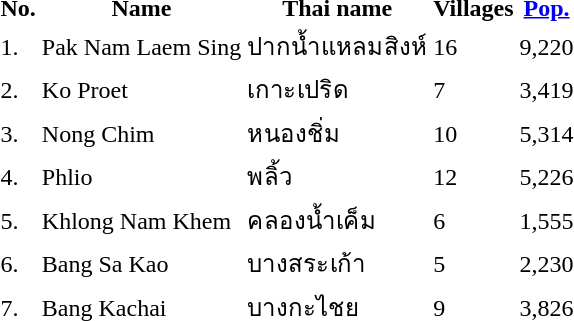<table>
<tr>
<th>No.</th>
<th>Name</th>
<th>Thai name</th>
<th>Villages</th>
<th><a href='#'>Pop.</a></th>
</tr>
<tr>
<td>1.</td>
<td>Pak Nam Laem Sing</td>
<td>ปากน้ำแหลมสิงห์</td>
<td>16</td>
<td>9,220</td>
<td></td>
</tr>
<tr>
<td>2.</td>
<td>Ko Proet</td>
<td>เกาะเปริด</td>
<td>7</td>
<td>3,419</td>
<td></td>
</tr>
<tr>
<td>3.</td>
<td>Nong Chim</td>
<td>หนองชิ่ม</td>
<td>10</td>
<td>5,314</td>
<td></td>
</tr>
<tr>
<td>4.</td>
<td>Phlio</td>
<td>พลิ้ว</td>
<td>12</td>
<td>5,226</td>
<td></td>
</tr>
<tr>
<td>5.</td>
<td>Khlong Nam Khem</td>
<td>คลองน้ำเค็ม</td>
<td>6</td>
<td>1,555</td>
<td></td>
</tr>
<tr>
<td>6.</td>
<td>Bang Sa Kao</td>
<td>บางสระเก้า</td>
<td>5</td>
<td>2,230</td>
<td></td>
</tr>
<tr>
<td>7.</td>
<td>Bang Kachai</td>
<td>บางกะไชย</td>
<td>9</td>
<td>3,826</td>
<td></td>
</tr>
</table>
